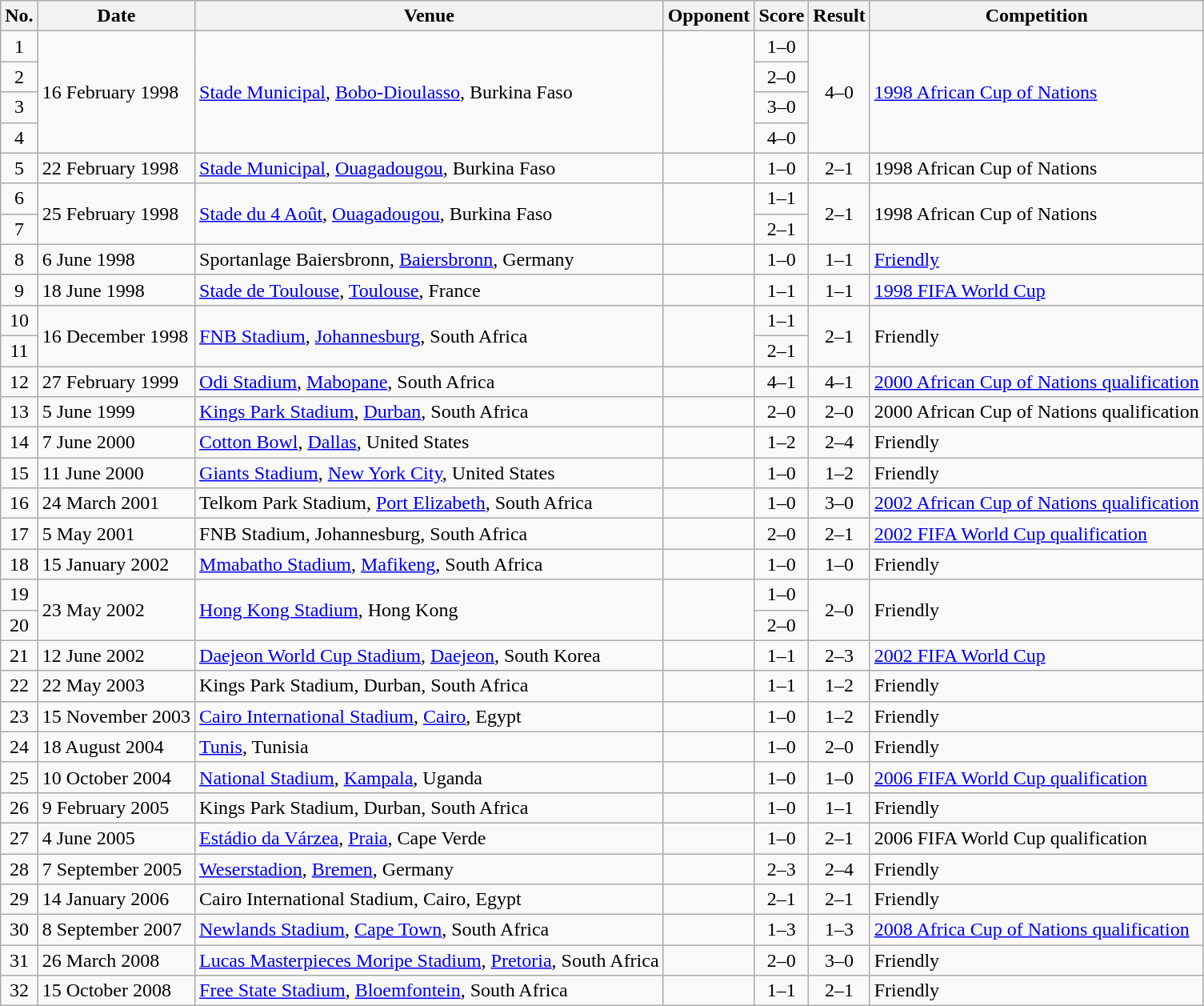<table class="wikitable sortable">
<tr>
<th scope="col">No.</th>
<th scope="col">Date</th>
<th scope="col">Venue</th>
<th scope="col">Opponent</th>
<th scope="col">Score</th>
<th scope="col">Result</th>
<th scope="col">Competition</th>
</tr>
<tr>
<td align="center">1</td>
<td rowspan="4">16 February 1998</td>
<td rowspan="4"><a href='#'>Stade Municipal</a>, <a href='#'>Bobo-Dioulasso</a>, Burkina Faso</td>
<td rowspan="4"></td>
<td align="center">1–0</td>
<td rowspan="4" style="text-align:center">4–0</td>
<td rowspan="4"><a href='#'>1998 African Cup of Nations</a></td>
</tr>
<tr>
<td align="center">2</td>
<td align="center">2–0</td>
</tr>
<tr>
<td align="center">3</td>
<td align="center">3–0</td>
</tr>
<tr>
<td align="center">4</td>
<td align="center">4–0</td>
</tr>
<tr>
<td align="center">5</td>
<td>22 February 1998</td>
<td><a href='#'>Stade Municipal</a>, <a href='#'>Ouagadougou</a>, Burkina Faso</td>
<td></td>
<td align="center">1–0</td>
<td align="center">2–1</td>
<td>1998 African Cup of Nations</td>
</tr>
<tr>
<td align="center">6</td>
<td rowspan="2">25 February 1998</td>
<td rowspan="2"><a href='#'>Stade du 4 Août</a>, <a href='#'>Ouagadougou</a>, Burkina Faso</td>
<td rowspan="2"></td>
<td align="center">1–1</td>
<td rowspan="2" style="text-align:center">2–1</td>
<td rowspan="2">1998 African Cup of Nations</td>
</tr>
<tr>
<td align="center">7</td>
<td align="center">2–1</td>
</tr>
<tr>
<td align="center">8</td>
<td>6 June 1998</td>
<td>Sportanlage Baiersbronn, <a href='#'>Baiersbronn</a>, Germany</td>
<td></td>
<td align="center">1–0</td>
<td align="center">1–1</td>
<td><a href='#'>Friendly</a></td>
</tr>
<tr>
<td align="center">9</td>
<td>18 June 1998</td>
<td><a href='#'>Stade de Toulouse</a>, <a href='#'>Toulouse</a>, France</td>
<td></td>
<td align="center">1–1</td>
<td align="center">1–1</td>
<td><a href='#'>1998 FIFA World Cup</a></td>
</tr>
<tr>
<td align="center">10</td>
<td rowspan="2">16 December 1998</td>
<td rowspan="2"><a href='#'>FNB Stadium</a>, <a href='#'>Johannesburg</a>, South Africa</td>
<td rowspan="2"></td>
<td align="center">1–1</td>
<td rowspan="2" style="text-align:center">2–1</td>
<td rowspan="2">Friendly</td>
</tr>
<tr>
<td align="center">11</td>
<td align="center">2–1</td>
</tr>
<tr>
<td align="center">12</td>
<td>27 February 1999</td>
<td><a href='#'>Odi Stadium</a>, <a href='#'>Mabopane</a>, South Africa</td>
<td></td>
<td align="center">4–1</td>
<td align="center">4–1</td>
<td><a href='#'>2000 African Cup of Nations qualification</a></td>
</tr>
<tr>
<td align="center">13</td>
<td>5 June 1999</td>
<td><a href='#'>Kings Park Stadium</a>, <a href='#'>Durban</a>, South Africa</td>
<td></td>
<td align="center">2–0</td>
<td align="center">2–0</td>
<td>2000 African Cup of Nations qualification</td>
</tr>
<tr>
<td align="center">14</td>
<td>7 June 2000</td>
<td><a href='#'>Cotton Bowl</a>, <a href='#'>Dallas</a>, United States</td>
<td></td>
<td align="center">1–2</td>
<td align="center">2–4</td>
<td>Friendly</td>
</tr>
<tr>
<td align="center">15</td>
<td>11 June 2000</td>
<td><a href='#'>Giants Stadium</a>, <a href='#'>New York City</a>, United States</td>
<td></td>
<td align="center">1–0</td>
<td align="center">1–2</td>
<td>Friendly</td>
</tr>
<tr>
<td align="center">16</td>
<td>24 March 2001</td>
<td>Telkom Park Stadium, <a href='#'>Port Elizabeth</a>, South Africa</td>
<td></td>
<td align="center">1–0</td>
<td align="center">3–0</td>
<td><a href='#'>2002 African Cup of Nations qualification</a></td>
</tr>
<tr>
<td align="center">17</td>
<td>5 May 2001</td>
<td>FNB Stadium, Johannesburg, South Africa</td>
<td></td>
<td align="center">2–0</td>
<td align="center">2–1</td>
<td><a href='#'>2002 FIFA World Cup qualification</a></td>
</tr>
<tr>
<td align="center">18</td>
<td>15 January 2002</td>
<td><a href='#'>Mmabatho Stadium</a>, <a href='#'>Mafikeng</a>, South Africa</td>
<td></td>
<td align="center">1–0</td>
<td align="center">1–0</td>
<td>Friendly</td>
</tr>
<tr>
<td align="center">19</td>
<td rowspan="2">23 May 2002</td>
<td rowspan="2"><a href='#'>Hong Kong Stadium</a>, Hong Kong</td>
<td rowspan="2"></td>
<td align="center">1–0</td>
<td rowspan="2" style="text-align:center">2–0</td>
<td rowspan="2">Friendly</td>
</tr>
<tr>
<td align="center">20</td>
<td align="center">2–0</td>
</tr>
<tr>
<td align="center">21</td>
<td>12 June 2002</td>
<td><a href='#'>Daejeon World Cup Stadium</a>, <a href='#'>Daejeon</a>, South Korea</td>
<td></td>
<td align="center">1–1</td>
<td align="center">2–3</td>
<td><a href='#'>2002 FIFA World Cup</a></td>
</tr>
<tr>
<td align="center">22</td>
<td>22 May 2003</td>
<td>Kings Park Stadium, Durban, South Africa</td>
<td></td>
<td align="center">1–1</td>
<td align="center">1–2</td>
<td>Friendly</td>
</tr>
<tr>
<td align="center">23</td>
<td>15 November 2003</td>
<td><a href='#'>Cairo International Stadium</a>, <a href='#'>Cairo</a>, Egypt</td>
<td></td>
<td align="center">1–0</td>
<td align="center">1–2</td>
<td>Friendly</td>
</tr>
<tr>
<td align="center">24</td>
<td>18 August 2004</td>
<td><a href='#'>Tunis</a>, Tunisia</td>
<td></td>
<td align="center">1–0</td>
<td align="center">2–0</td>
<td>Friendly</td>
</tr>
<tr>
<td align="center">25</td>
<td>10 October 2004</td>
<td><a href='#'>National Stadium</a>, <a href='#'>Kampala</a>, Uganda</td>
<td></td>
<td align="center">1–0</td>
<td align="center">1–0</td>
<td><a href='#'>2006 FIFA World Cup qualification</a></td>
</tr>
<tr>
<td align="center">26</td>
<td>9 February 2005</td>
<td>Kings Park Stadium, Durban, South Africa</td>
<td></td>
<td align="center">1–0</td>
<td align="center">1–1</td>
<td>Friendly</td>
</tr>
<tr>
<td align="center">27</td>
<td>4 June 2005</td>
<td><a href='#'>Estádio da Várzea</a>, <a href='#'>Praia</a>, Cape Verde</td>
<td></td>
<td align="center">1–0</td>
<td align="center">2–1</td>
<td>2006 FIFA World Cup qualification</td>
</tr>
<tr>
<td align="center">28</td>
<td>7 September 2005</td>
<td><a href='#'>Weserstadion</a>, <a href='#'>Bremen</a>, Germany</td>
<td></td>
<td align="center">2–3</td>
<td align="center">2–4</td>
<td>Friendly</td>
</tr>
<tr>
<td align="center">29</td>
<td>14 January 2006</td>
<td>Cairo International Stadium, Cairo, Egypt</td>
<td></td>
<td align="center">2–1</td>
<td align="center">2–1</td>
<td>Friendly</td>
</tr>
<tr>
<td align="center">30</td>
<td>8 September 2007</td>
<td><a href='#'>Newlands Stadium</a>, <a href='#'>Cape Town</a>, South Africa</td>
<td></td>
<td align="center">1–3</td>
<td align="center">1–3</td>
<td><a href='#'>2008 Africa Cup of Nations qualification</a></td>
</tr>
<tr>
<td align="center">31</td>
<td>26 March 2008</td>
<td><a href='#'>Lucas Masterpieces Moripe Stadium</a>, <a href='#'>Pretoria</a>, South Africa</td>
<td></td>
<td align="center">2–0</td>
<td align="center">3–0</td>
<td>Friendly</td>
</tr>
<tr>
<td align="center">32</td>
<td>15 October 2008</td>
<td><a href='#'>Free State Stadium</a>, <a href='#'>Bloemfontein</a>, South Africa</td>
<td></td>
<td align="center">1–1</td>
<td align="center">2–1</td>
<td>Friendly</td>
</tr>
</table>
